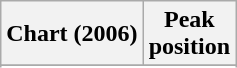<table class="wikitable sortable plainrowheaders" style="text-align:center">
<tr>
<th scope="col">Chart (2006)</th>
<th scope="col">Peak<br>position</th>
</tr>
<tr>
</tr>
<tr>
</tr>
</table>
